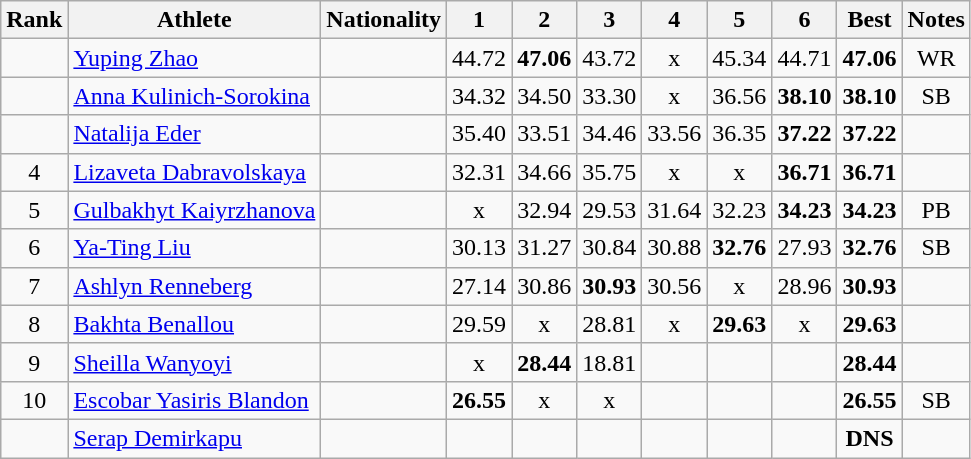<table class="wikitable" style="text-align:center">
<tr>
<th>Rank</th>
<th>Athlete</th>
<th>Nationality</th>
<th>1</th>
<th>2</th>
<th>3</th>
<th>4</th>
<th>5</th>
<th>6</th>
<th>Best</th>
<th>Notes</th>
</tr>
<tr>
<td></td>
<td align="left"><a href='#'>Yuping Zhao</a></td>
<td align="left"></td>
<td>44.72</td>
<td><strong>47.06</strong></td>
<td>43.72</td>
<td>x</td>
<td>45.34</td>
<td>44.71</td>
<td><strong>47.06</strong></td>
<td>WR</td>
</tr>
<tr>
<td></td>
<td align="left"><a href='#'>Anna Kulinich-Sorokina</a></td>
<td align="left"></td>
<td>34.32</td>
<td>34.50</td>
<td>33.30</td>
<td>x</td>
<td>36.56</td>
<td><strong>38.10</strong></td>
<td><strong>38.10</strong></td>
<td>SB</td>
</tr>
<tr>
<td></td>
<td align="left"><a href='#'>Natalija Eder</a></td>
<td align="left"></td>
<td>35.40</td>
<td>33.51</td>
<td>34.46</td>
<td>33.56</td>
<td>36.35</td>
<td><strong>37.22</strong></td>
<td><strong>37.22</strong></td>
<td></td>
</tr>
<tr>
<td>4</td>
<td align="left"><a href='#'>Lizaveta Dabravolskaya</a></td>
<td align="left"></td>
<td>32.31</td>
<td>34.66</td>
<td>35.75</td>
<td>x</td>
<td>x</td>
<td><strong>36.71</strong></td>
<td><strong>36.71</strong></td>
<td></td>
</tr>
<tr>
<td>5</td>
<td align="left"><a href='#'>Gulbakhyt Kaiyrzhanova</a></td>
<td align="left"></td>
<td>x</td>
<td>32.94</td>
<td>29.53</td>
<td>31.64</td>
<td>32.23</td>
<td><strong>34.23</strong></td>
<td><strong>34.23</strong></td>
<td>PB</td>
</tr>
<tr>
<td>6</td>
<td align="left"><a href='#'>Ya-Ting Liu</a></td>
<td align="left"></td>
<td>30.13</td>
<td>31.27</td>
<td>30.84</td>
<td>30.88</td>
<td><strong>32.76</strong></td>
<td>27.93</td>
<td><strong>32.76</strong></td>
<td>SB</td>
</tr>
<tr>
<td>7</td>
<td align="left"><a href='#'>Ashlyn Renneberg</a></td>
<td align="left"></td>
<td>27.14</td>
<td>30.86</td>
<td><strong>30.93</strong></td>
<td>30.56</td>
<td>x</td>
<td>28.96</td>
<td><strong>30.93</strong></td>
<td></td>
</tr>
<tr>
<td>8</td>
<td align="left"><a href='#'>Bakhta Benallou</a></td>
<td align="left"></td>
<td>29.59</td>
<td>x</td>
<td>28.81</td>
<td>x</td>
<td><strong>29.63</strong></td>
<td>x</td>
<td><strong>29.63</strong></td>
<td></td>
</tr>
<tr>
<td>9</td>
<td align="left"><a href='#'>Sheilla Wanyoyi</a></td>
<td align="left"></td>
<td>x</td>
<td><strong>28.44</strong></td>
<td>18.81</td>
<td></td>
<td></td>
<td></td>
<td><strong>28.44</strong></td>
<td></td>
</tr>
<tr>
<td>10</td>
<td align="left"><a href='#'>Escobar Yasiris Blandon</a></td>
<td align="left"></td>
<td><strong>26.55</strong></td>
<td>x</td>
<td>x</td>
<td></td>
<td></td>
<td></td>
<td><strong>26.55</strong></td>
<td>SB</td>
</tr>
<tr>
<td></td>
<td align="left"><a href='#'>Serap Demirkapu</a></td>
<td align="left"></td>
<td></td>
<td></td>
<td></td>
<td></td>
<td></td>
<td></td>
<td><strong>DNS</strong></td>
<td></td>
</tr>
</table>
